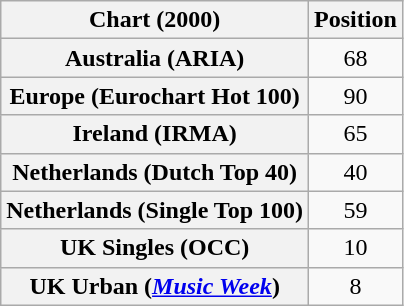<table class="wikitable sortable plainrowheaders" style="text-align:center">
<tr>
<th>Chart (2000)</th>
<th>Position</th>
</tr>
<tr>
<th scope="row">Australia (ARIA)</th>
<td>68</td>
</tr>
<tr>
<th scope="row">Europe (Eurochart Hot 100)</th>
<td>90</td>
</tr>
<tr>
<th scope="row">Ireland (IRMA)</th>
<td>65</td>
</tr>
<tr>
<th scope="row">Netherlands (Dutch Top 40)</th>
<td>40</td>
</tr>
<tr>
<th scope="row">Netherlands (Single Top 100)</th>
<td>59</td>
</tr>
<tr>
<th scope="row">UK Singles (OCC)</th>
<td>10</td>
</tr>
<tr>
<th scope="row">UK Urban (<em><a href='#'>Music Week</a></em>)</th>
<td>8</td>
</tr>
</table>
